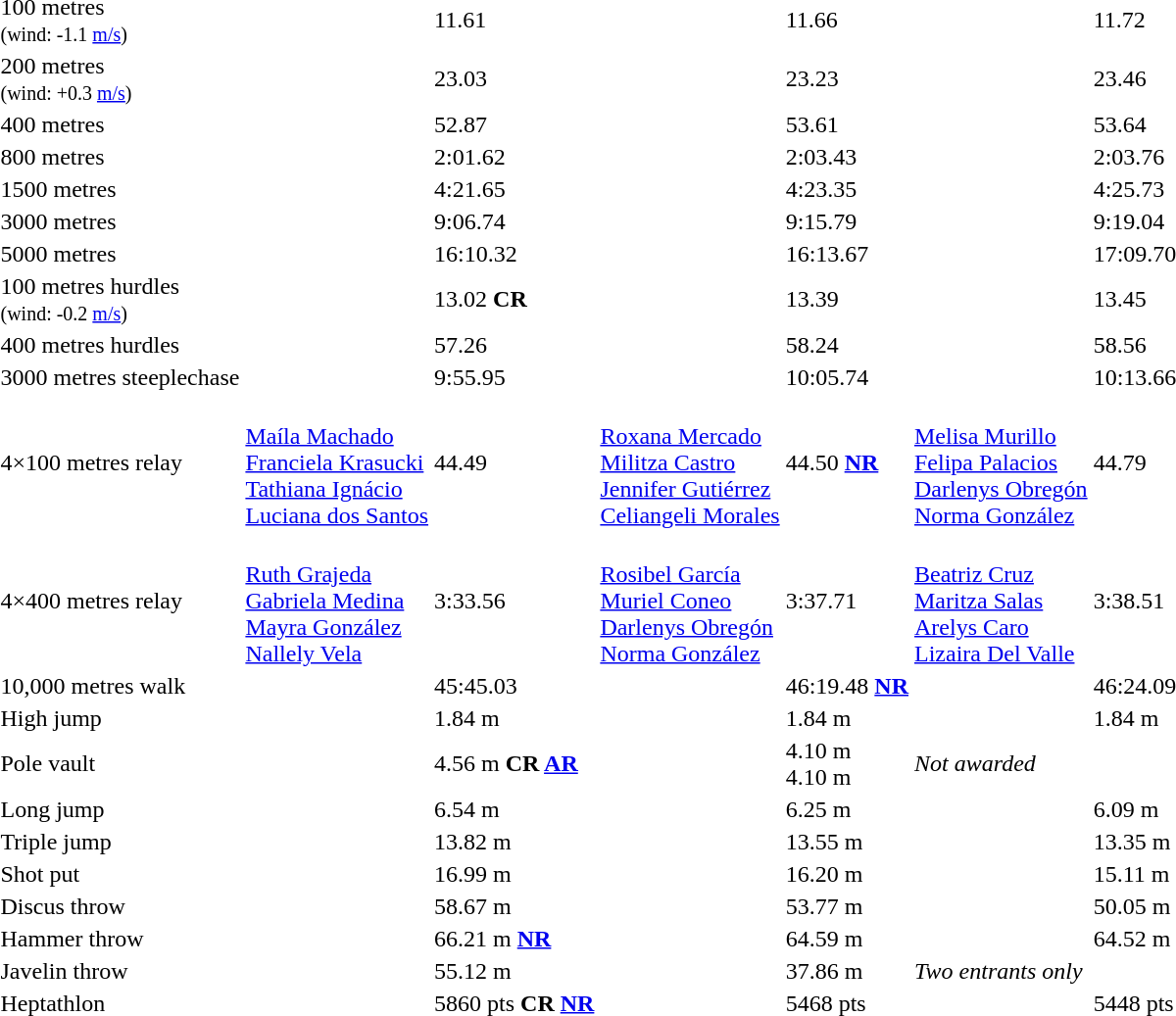<table>
<tr>
<td>100 metres<br><small>(wind: -1.1 <a href='#'>m/s</a>)</small></td>
<td></td>
<td>11.61</td>
<td></td>
<td>11.66</td>
<td></td>
<td>11.72</td>
</tr>
<tr>
<td>200 metres<br><small>(wind: +0.3 <a href='#'>m/s</a>)</small></td>
<td></td>
<td>23.03</td>
<td></td>
<td>23.23</td>
<td></td>
<td>23.46</td>
</tr>
<tr>
<td>400 metres</td>
<td></td>
<td>52.87</td>
<td></td>
<td>53.61</td>
<td></td>
<td>53.64</td>
</tr>
<tr>
<td>800 metres</td>
<td></td>
<td>2:01.62</td>
<td></td>
<td>2:03.43</td>
<td></td>
<td>2:03.76</td>
</tr>
<tr>
<td>1500 metres</td>
<td></td>
<td>4:21.65</td>
<td></td>
<td>4:23.35</td>
<td></td>
<td>4:25.73</td>
</tr>
<tr>
<td>3000 metres</td>
<td></td>
<td>9:06.74</td>
<td></td>
<td>9:15.79</td>
<td></td>
<td>9:19.04</td>
</tr>
<tr>
<td>5000 metres</td>
<td></td>
<td>16:10.32</td>
<td></td>
<td>16:13.67</td>
<td></td>
<td>17:09.70</td>
</tr>
<tr>
<td>100 metres hurdles<br><small>(wind: -0.2 <a href='#'>m/s</a>)</small></td>
<td></td>
<td>13.02 <strong>CR</strong></td>
<td></td>
<td>13.39</td>
<td></td>
<td>13.45</td>
</tr>
<tr>
<td>400 metres hurdles</td>
<td></td>
<td>57.26</td>
<td></td>
<td>58.24</td>
<td></td>
<td>58.56</td>
</tr>
<tr>
<td>3000 metres steeplechase</td>
<td></td>
<td>9:55.95</td>
<td></td>
<td>10:05.74</td>
<td></td>
<td>10:13.66</td>
</tr>
<tr>
<td>4×100 metres relay</td>
<td><br><a href='#'>Maíla Machado</a><br><a href='#'>Franciela Krasucki</a><br><a href='#'>Tathiana Ignácio</a><br><a href='#'>Luciana dos Santos</a></td>
<td>44.49</td>
<td><br><a href='#'>Roxana Mercado</a><br><a href='#'>Militza Castro</a><br><a href='#'>Jennifer Gutiérrez</a><br><a href='#'>Celiangeli Morales</a></td>
<td>44.50 <strong><a href='#'>NR</a></strong></td>
<td><br><a href='#'>Melisa Murillo</a><br><a href='#'>Felipa Palacios</a><br><a href='#'>Darlenys Obregón</a><br><a href='#'>Norma González</a></td>
<td>44.79</td>
</tr>
<tr>
<td>4×400 metres relay</td>
<td><br><a href='#'>Ruth Grajeda</a><br><a href='#'>Gabriela Medina</a><br><a href='#'>Mayra González</a><br><a href='#'>Nallely Vela</a></td>
<td>3:33.56</td>
<td><br><a href='#'>Rosibel García</a><br><a href='#'>Muriel Coneo</a><br><a href='#'>Darlenys Obregón</a><br><a href='#'>Norma González</a></td>
<td>3:37.71</td>
<td><br><a href='#'>Beatriz Cruz</a><br><a href='#'>Maritza Salas</a><br><a href='#'>Arelys Caro</a><br><a href='#'>Lizaira Del Valle</a></td>
<td>3:38.51</td>
</tr>
<tr>
<td>10,000 metres walk</td>
<td></td>
<td>45:45.03</td>
<td></td>
<td>46:19.48 <strong><a href='#'>NR</a></strong></td>
<td></td>
<td>46:24.09</td>
</tr>
<tr>
<td>High jump</td>
<td></td>
<td>1.84 m</td>
<td></td>
<td>1.84 m</td>
<td></td>
<td>1.84 m</td>
</tr>
<tr>
<td>Pole vault</td>
<td></td>
<td>4.56 m <strong>CR <a href='#'>AR</a></strong></td>
<td><br></td>
<td>4.10 m<br>4.10 m</td>
<td colspan=2><em>Not awarded</em></td>
</tr>
<tr>
<td>Long jump</td>
<td></td>
<td>6.54 m</td>
<td></td>
<td>6.25 m</td>
<td></td>
<td>6.09 m</td>
</tr>
<tr>
<td>Triple jump</td>
<td></td>
<td>13.82 m</td>
<td></td>
<td>13.55 m</td>
<td></td>
<td>13.35 m</td>
</tr>
<tr>
<td>Shot put</td>
<td></td>
<td>16.99 m</td>
<td></td>
<td>16.20 m</td>
<td></td>
<td>15.11 m</td>
</tr>
<tr>
<td>Discus throw</td>
<td></td>
<td>58.67 m</td>
<td></td>
<td>53.77 m</td>
<td></td>
<td>50.05 m</td>
</tr>
<tr>
<td>Hammer throw</td>
<td></td>
<td>66.21 m <strong><a href='#'>NR</a></strong></td>
<td></td>
<td>64.59 m</td>
<td></td>
<td>64.52 m</td>
</tr>
<tr>
<td>Javelin throw</td>
<td></td>
<td>55.12 m</td>
<td></td>
<td>37.86 m</td>
<td colspan=2><em>Two entrants only</em></td>
</tr>
<tr>
<td>Heptathlon</td>
<td></td>
<td>5860 pts  <strong>CR <a href='#'>NR</a></strong></td>
<td></td>
<td>5468 pts</td>
<td></td>
<td>5448 pts</td>
</tr>
</table>
